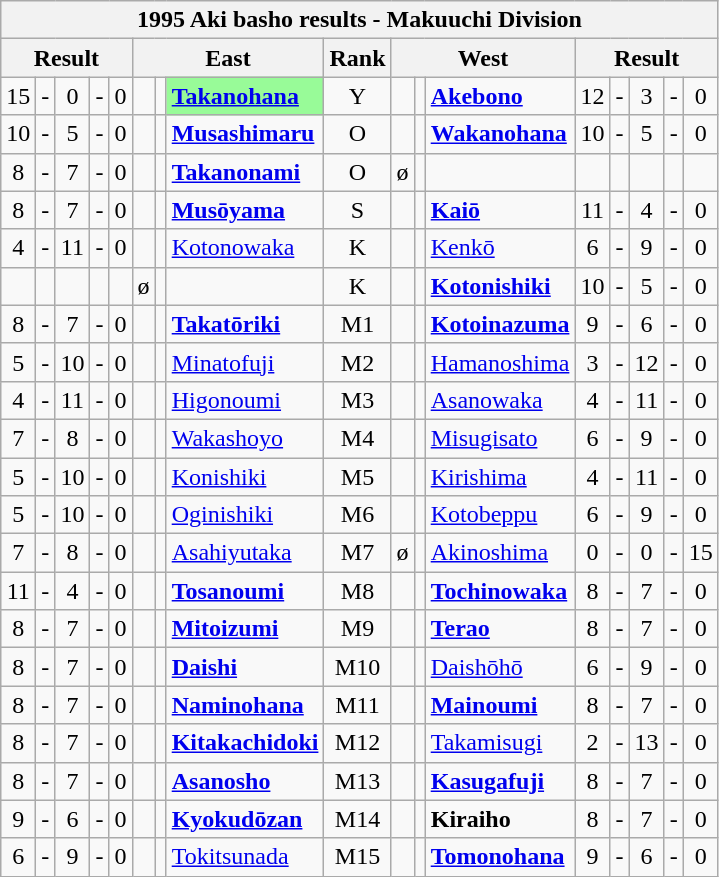<table class="wikitable">
<tr>
<th colspan="17">1995 Aki basho results - Makuuchi Division</th>
</tr>
<tr>
<th colspan="5">Result</th>
<th colspan="3">East</th>
<th>Rank</th>
<th colspan="3">West</th>
<th colspan="5">Result</th>
</tr>
<tr>
<td align=center>15</td>
<td align=center>-</td>
<td align=center>0</td>
<td align=center>-</td>
<td align=center>0</td>
<td align=center></td>
<td align=center></td>
<td style="background: PaleGreen;"><strong><a href='#'>Takanohana</a></strong></td>
<td align=center>Y</td>
<td align=center></td>
<td align=center></td>
<td><strong><a href='#'>Akebono</a></strong></td>
<td align=center>12</td>
<td align=center>-</td>
<td align=center>3</td>
<td align=center>-</td>
<td align=center>0</td>
</tr>
<tr>
<td align=center>10</td>
<td align=center>-</td>
<td align=center>5</td>
<td align=center>-</td>
<td align=center>0</td>
<td align=center></td>
<td align=center></td>
<td><strong><a href='#'>Musashimaru</a></strong></td>
<td align=center>O</td>
<td align=center></td>
<td align=center></td>
<td><strong><a href='#'>Wakanohana</a></strong></td>
<td align=center>10</td>
<td align=center>-</td>
<td align=center>5</td>
<td align=center>-</td>
<td align=center>0</td>
</tr>
<tr>
<td align=center>8</td>
<td align=center>-</td>
<td align=center>7</td>
<td align=center>-</td>
<td align=center>0</td>
<td align=center></td>
<td align=center></td>
<td><strong><a href='#'>Takanonami</a></strong></td>
<td align=center>O</td>
<td align=center>ø</td>
<td align=center></td>
<td></td>
<td align=center></td>
<td align=center></td>
<td align=center></td>
<td align=center></td>
<td align=center></td>
</tr>
<tr>
<td align=center>8</td>
<td align=center>-</td>
<td align=center>7</td>
<td align=center>-</td>
<td align=center>0</td>
<td align=center></td>
<td align=center></td>
<td><strong><a href='#'>Musōyama</a></strong></td>
<td align=center>S</td>
<td align=center></td>
<td align=center></td>
<td><strong><a href='#'>Kaiō</a></strong></td>
<td align=center>11</td>
<td align=center>-</td>
<td align=center>4</td>
<td align=center>-</td>
<td align=center>0</td>
</tr>
<tr>
<td align=center>4</td>
<td align=center>-</td>
<td align=center>11</td>
<td align=center>-</td>
<td align=center>0</td>
<td align=center></td>
<td align=center></td>
<td><a href='#'>Kotonowaka</a></td>
<td align=center>K</td>
<td align=center></td>
<td align=center></td>
<td><a href='#'>Kenkō</a></td>
<td align=center>6</td>
<td align=center>-</td>
<td align=center>9</td>
<td align=center>-</td>
<td align=center>0</td>
</tr>
<tr>
<td align=center></td>
<td align=center></td>
<td align=center></td>
<td align=center></td>
<td align=center></td>
<td align=center>ø</td>
<td align=center></td>
<td></td>
<td align=center>K</td>
<td align=center></td>
<td align=center></td>
<td><strong><a href='#'>Kotonishiki</a></strong></td>
<td align=center>10</td>
<td align=center>-</td>
<td align=center>5</td>
<td align=center>-</td>
<td align=center>0</td>
</tr>
<tr>
<td align=center>8</td>
<td align=center>-</td>
<td align=center>7</td>
<td align=center>-</td>
<td align=center>0</td>
<td align=center></td>
<td align=center></td>
<td><strong><a href='#'>Takatōriki</a></strong></td>
<td align=center>M1</td>
<td align=center></td>
<td align=center></td>
<td><strong><a href='#'>Kotoinazuma</a></strong></td>
<td align=center>9</td>
<td align=center>-</td>
<td align=center>6</td>
<td align=center>-</td>
<td align=center>0</td>
</tr>
<tr>
<td align=center>5</td>
<td align=center>-</td>
<td align=center>10</td>
<td align=center>-</td>
<td align=center>0</td>
<td align=center></td>
<td align=center></td>
<td><a href='#'>Minatofuji</a></td>
<td align=center>M2</td>
<td align=center></td>
<td align=center></td>
<td><a href='#'>Hamanoshima</a></td>
<td align=center>3</td>
<td align=center>-</td>
<td align=center>12</td>
<td align=center>-</td>
<td align=center>0</td>
</tr>
<tr>
<td align=center>4</td>
<td align=center>-</td>
<td align=center>11</td>
<td align=center>-</td>
<td align=center>0</td>
<td align=center></td>
<td align=center></td>
<td><a href='#'>Higonoumi</a></td>
<td align=center>M3</td>
<td align=center></td>
<td align=center></td>
<td><a href='#'>Asanowaka</a></td>
<td align=center>4</td>
<td align=center>-</td>
<td align=center>11</td>
<td align=center>-</td>
<td align=center>0</td>
</tr>
<tr>
<td align=center>7</td>
<td align=center>-</td>
<td align=center>8</td>
<td align=center>-</td>
<td align=center>0</td>
<td align=center></td>
<td align=center></td>
<td><a href='#'>Wakashoyo</a></td>
<td align=center>M4</td>
<td align=center></td>
<td align=center></td>
<td><a href='#'>Misugisato</a></td>
<td align=center>6</td>
<td align=center>-</td>
<td align=center>9</td>
<td align=center>-</td>
<td align=center>0</td>
</tr>
<tr>
<td align=center>5</td>
<td align=center>-</td>
<td align=center>10</td>
<td align=center>-</td>
<td align=center>0</td>
<td align=center></td>
<td align=center></td>
<td><a href='#'>Konishiki</a></td>
<td align=center>M5</td>
<td align=center></td>
<td align=center></td>
<td><a href='#'>Kirishima</a></td>
<td align=center>4</td>
<td align=center>-</td>
<td align=center>11</td>
<td align=center>-</td>
<td align=center>0</td>
</tr>
<tr>
<td align=center>5</td>
<td align=center>-</td>
<td align=center>10</td>
<td align=center>-</td>
<td align=center>0</td>
<td align=center></td>
<td align=center></td>
<td><a href='#'>Oginishiki</a></td>
<td align=center>M6</td>
<td align=center></td>
<td align=center></td>
<td><a href='#'>Kotobeppu</a></td>
<td align=center>6</td>
<td align=center>-</td>
<td align=center>9</td>
<td align=center>-</td>
<td align=center>0</td>
</tr>
<tr>
<td align=center>7</td>
<td align=center>-</td>
<td align=center>8</td>
<td align=center>-</td>
<td align=center>0</td>
<td align=center></td>
<td align=center></td>
<td><a href='#'>Asahiyutaka</a></td>
<td align=center>M7</td>
<td align=center>ø</td>
<td align=center></td>
<td><a href='#'>Akinoshima</a></td>
<td align=center>0</td>
<td align=center>-</td>
<td align=center>0</td>
<td align=center>-</td>
<td align=center>15</td>
</tr>
<tr>
<td align=center>11</td>
<td align=center>-</td>
<td align=center>4</td>
<td align=center>-</td>
<td align=center>0</td>
<td align=center></td>
<td align=center></td>
<td><strong><a href='#'>Tosanoumi</a></strong></td>
<td align=center>M8</td>
<td align=center></td>
<td align=center></td>
<td><strong><a href='#'>Tochinowaka</a></strong></td>
<td align=center>8</td>
<td align=center>-</td>
<td align=center>7</td>
<td align=center>-</td>
<td align=center>0</td>
</tr>
<tr>
<td align=center>8</td>
<td align=center>-</td>
<td align=center>7</td>
<td align=center>-</td>
<td align=center>0</td>
<td align=center></td>
<td align=center></td>
<td><strong><a href='#'>Mitoizumi</a></strong></td>
<td align=center>M9</td>
<td align=center></td>
<td align=center></td>
<td><strong><a href='#'>Terao</a></strong></td>
<td align=center>8</td>
<td align=center>-</td>
<td align=center>7</td>
<td align=center>-</td>
<td align=center>0</td>
</tr>
<tr>
<td align=center>8</td>
<td align=center>-</td>
<td align=center>7</td>
<td align=center>-</td>
<td align=center>0</td>
<td align=center></td>
<td align=center></td>
<td><strong><a href='#'>Daishi</a></strong></td>
<td align=center>M10</td>
<td align=center></td>
<td align=center></td>
<td><a href='#'>Daishōhō</a></td>
<td align=center>6</td>
<td align=center>-</td>
<td align=center>9</td>
<td align=center>-</td>
<td align=center>0</td>
</tr>
<tr>
<td align=center>8</td>
<td align=center>-</td>
<td align=center>7</td>
<td align=center>-</td>
<td align=center>0</td>
<td align=center></td>
<td align=center></td>
<td><strong><a href='#'>Naminohana</a></strong></td>
<td align=center>M11</td>
<td align=center></td>
<td align=center></td>
<td><strong><a href='#'>Mainoumi</a></strong></td>
<td align=center>8</td>
<td align=center>-</td>
<td align=center>7</td>
<td align=center>-</td>
<td align=center>0</td>
</tr>
<tr>
<td align=center>8</td>
<td align=center>-</td>
<td align=center>7</td>
<td align=center>-</td>
<td align=center>0</td>
<td align=center></td>
<td align=center></td>
<td><strong><a href='#'>Kitakachidoki</a></strong></td>
<td align=center>M12</td>
<td align=center></td>
<td align=center></td>
<td><a href='#'>Takamisugi</a></td>
<td align=center>2</td>
<td align=center>-</td>
<td align=center>13</td>
<td align=center>-</td>
<td align=center>0</td>
</tr>
<tr>
<td align=center>8</td>
<td align=center>-</td>
<td align=center>7</td>
<td align=center>-</td>
<td align=center>0</td>
<td align=center></td>
<td align=center></td>
<td><strong><a href='#'>Asanosho</a></strong></td>
<td align=center>M13</td>
<td align=center></td>
<td align=center></td>
<td><strong><a href='#'>Kasugafuji</a></strong></td>
<td align=center>8</td>
<td align=center>-</td>
<td align=center>7</td>
<td align=center>-</td>
<td align=center>0</td>
</tr>
<tr>
<td align=center>9</td>
<td align=center>-</td>
<td align=center>6</td>
<td align=center>-</td>
<td align=center>0</td>
<td align=center></td>
<td align=center></td>
<td><strong><a href='#'>Kyokudōzan</a></strong></td>
<td align=center>M14</td>
<td align=center></td>
<td align=center></td>
<td><strong>Kiraiho</strong></td>
<td align=center>8</td>
<td align=center>-</td>
<td align=center>7</td>
<td align=center>-</td>
<td align=center>0</td>
</tr>
<tr>
<td align=center>6</td>
<td align=center>-</td>
<td align=center>9</td>
<td align=center>-</td>
<td align=center>0</td>
<td align=center></td>
<td align=center></td>
<td><a href='#'>Tokitsunada</a></td>
<td align=center>M15</td>
<td align=center></td>
<td align=center></td>
<td><strong><a href='#'>Tomonohana</a></strong></td>
<td align=center>9</td>
<td align=center>-</td>
<td align=center>6</td>
<td align=center>-</td>
<td align=center>0</td>
</tr>
</table>
